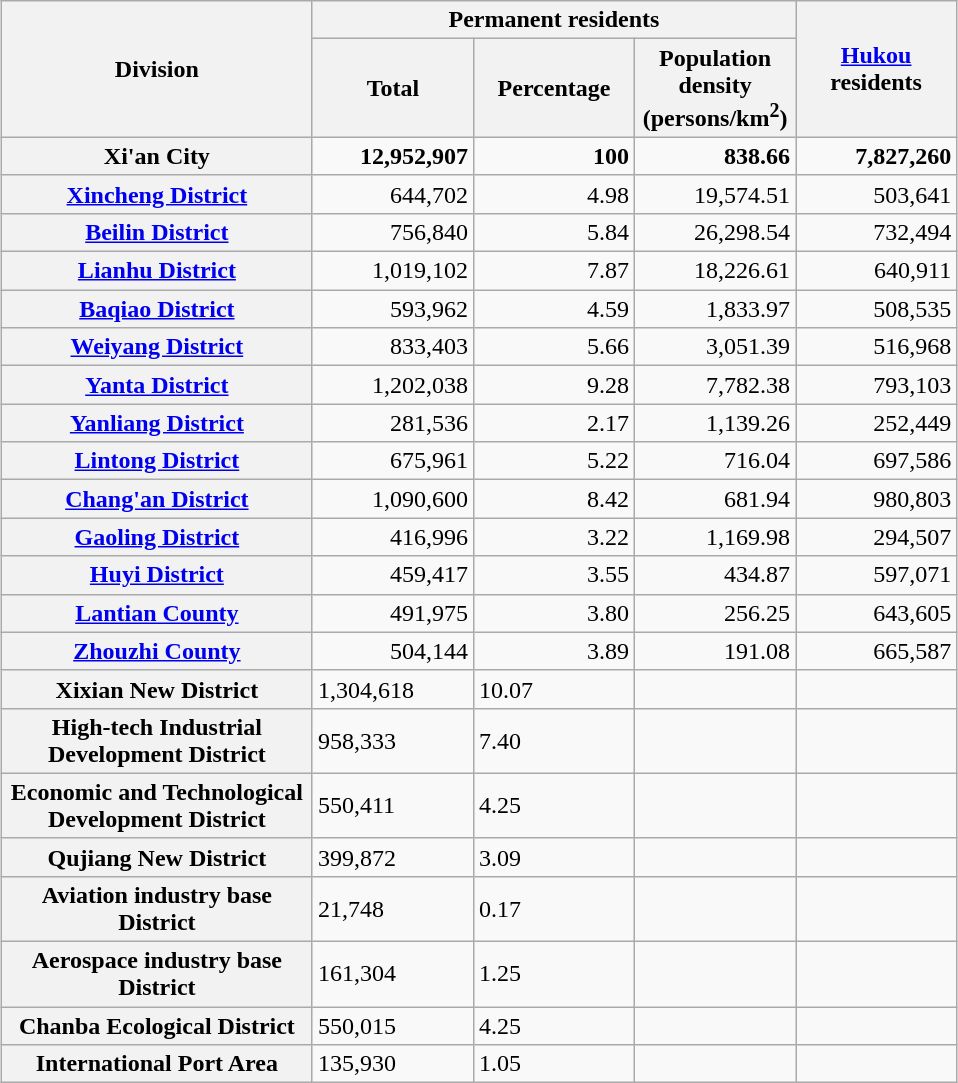<table class="wikitable sortable" style="margin:auto;">
<tr>
<th scope="col" class="unsortable" rowspan=2>Division</th>
<th ! scope="col" colspan=3>Permanent residents</th>
<th ! scope="col" rowspan=2><a href='#'>Hukou</a> residents</th>
</tr>
<tr>
<th ! scope="col" style="width:70px;">Total</th>
<th ! scope="col" style="width:70px;">Percentage</th>
<th ! scope="col" style="width:70px;">Population density (persons/km<sup>2</sup>)</th>
</tr>
<tr style="text-align:right; font-weight:bold;">
<th style="width:200px;"><strong>Xi'an City</strong></th>
<td style="width:100px;">12,952,907</td>
<td style="width:100px;">100</td>
<td style="width:100px;">838.66</td>
<td style="width:100px;">7,827,260</td>
</tr>
<tr style="text-align:right;">
<th><a href='#'>Xincheng District</a></th>
<td>644,702</td>
<td>4.98</td>
<td>19,574.51</td>
<td>503,641</td>
</tr>
<tr style="text-align:right;">
<th><a href='#'>Beilin District</a></th>
<td>756,840</td>
<td>5.84</td>
<td>26,298.54</td>
<td>732,494</td>
</tr>
<tr style="text-align:right;">
<th><a href='#'>Lianhu District</a></th>
<td>1,019,102</td>
<td>7.87</td>
<td>18,226.61</td>
<td>640,911</td>
</tr>
<tr style="text-align:right;">
<th><a href='#'>Baqiao District</a></th>
<td>593,962</td>
<td>4.59</td>
<td>1,833.97</td>
<td>508,535</td>
</tr>
<tr style="text-align:right;">
<th><a href='#'>Weiyang District</a></th>
<td>833,403</td>
<td>5.66</td>
<td>3,051.39</td>
<td>516,968</td>
</tr>
<tr style="text-align:right;">
<th><a href='#'>Yanta District</a></th>
<td>1,202,038</td>
<td>9.28</td>
<td>7,782.38</td>
<td>793,103</td>
</tr>
<tr style="text-align:right;">
<th><a href='#'>Yanliang District</a></th>
<td>281,536</td>
<td>2.17</td>
<td>1,139.26</td>
<td>252,449</td>
</tr>
<tr style="text-align:right;">
<th><a href='#'>Lintong District</a></th>
<td>675,961</td>
<td>5.22</td>
<td>716.04</td>
<td>697,586</td>
</tr>
<tr style="text-align:right;">
<th><a href='#'>Chang'an District</a></th>
<td>1,090,600</td>
<td>8.42</td>
<td>681.94</td>
<td>980,803</td>
</tr>
<tr style="text-align:right;">
<th><a href='#'>Gaoling District</a></th>
<td>416,996</td>
<td>3.22</td>
<td>1,169.98</td>
<td>294,507</td>
</tr>
<tr style="text-align:right;">
<th><a href='#'>Huyi District</a></th>
<td>459,417</td>
<td>3.55</td>
<td>434.87</td>
<td>597,071</td>
</tr>
<tr style="text-align:right;">
<th><a href='#'>Lantian County</a></th>
<td>491,975</td>
<td>3.80</td>
<td>256.25</td>
<td>643,605</td>
</tr>
<tr style="text-align:right;">
<th><a href='#'>Zhouzhi County</a></th>
<td>504,144</td>
<td>3.89</td>
<td>191.08</td>
<td>665,587</td>
</tr>
<tr>
<th>Xixian New District</th>
<td>1,304,618</td>
<td>10.07</td>
<td></td>
<td></td>
</tr>
<tr>
<th>High-tech Industrial Development District</th>
<td>958,333</td>
<td>7.40</td>
<td></td>
<td></td>
</tr>
<tr>
<th>Economic and Technological Development District</th>
<td>550,411</td>
<td>4.25</td>
<td></td>
<td></td>
</tr>
<tr>
<th>Qujiang New District</th>
<td>399,872</td>
<td>3.09</td>
<td></td>
<td></td>
</tr>
<tr>
<th>Aviation industry base District</th>
<td>21,748</td>
<td>0.17</td>
<td></td>
<td></td>
</tr>
<tr>
<th>Aerospace industry base District</th>
<td>161,304</td>
<td>1.25</td>
<td></td>
<td></td>
</tr>
<tr>
<th>Chanba Ecological District</th>
<td>550,015</td>
<td>4.25</td>
<td></td>
<td></td>
</tr>
<tr>
<th>International Port Area</th>
<td>135,930</td>
<td>1.05</td>
<td></td>
<td></td>
</tr>
</table>
